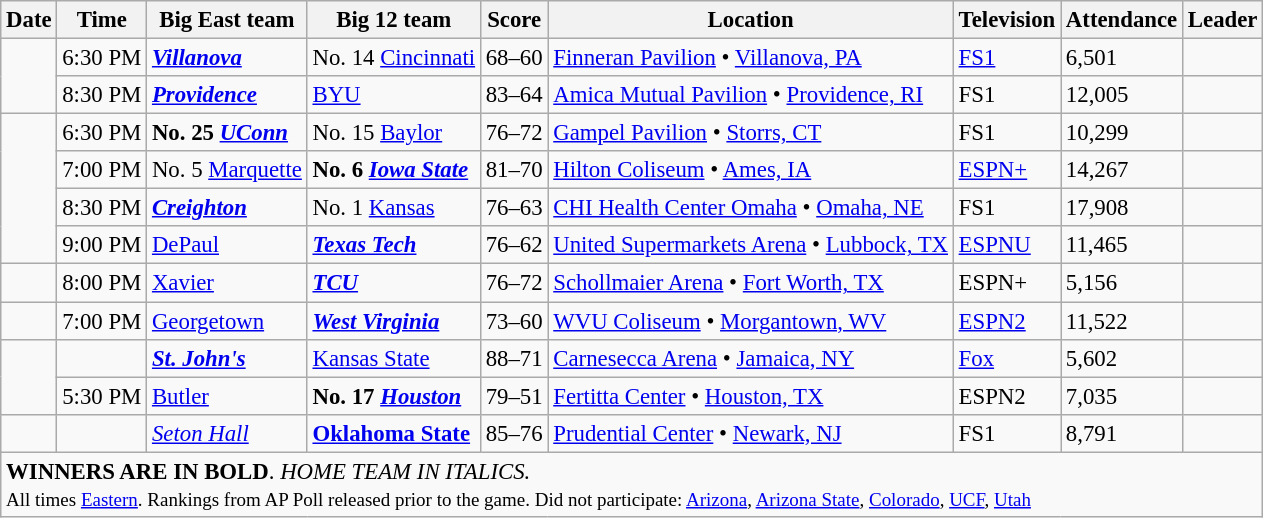<table class="wikitable" style="font-size: 95%">
<tr>
<th>Date</th>
<th>Time</th>
<th>Big East team</th>
<th>Big 12 team</th>
<th>Score</th>
<th>Location</th>
<th>Television</th>
<th>Attendance</th>
<th>Leader</th>
</tr>
<tr>
<td rowspan="2"></td>
<td>6:30 PM</td>
<td><strong><a href='#'><em>Villanova</em></a></strong></td>
<td>No. 14 <a href='#'>Cincinnati</a></td>
<td>68–60</td>
<td><a href='#'>Finneran Pavilion</a> • <a href='#'>Villanova, PA</a></td>
<td><a href='#'>FS1</a></td>
<td>6,501</td>
<td></td>
</tr>
<tr>
<td>8:30 PM</td>
<td><strong><a href='#'><em>Providence</em></a></strong></td>
<td><a href='#'>BYU</a></td>
<td>83–64</td>
<td><a href='#'>Amica Mutual Pavilion</a> • <a href='#'>Providence, RI</a></td>
<td>FS1</td>
<td>12,005</td>
<td></td>
</tr>
<tr>
<td rowspan="4"></td>
<td>6:30 PM</td>
<td><strong>No. 25 <a href='#'><em>UConn</em></a></strong></td>
<td>No. 15 <a href='#'>Baylor</a></td>
<td>76–72</td>
<td><a href='#'>Gampel Pavilion</a> • <a href='#'>Storrs, CT</a></td>
<td>FS1</td>
<td>10,299</td>
<td></td>
</tr>
<tr>
<td>7:00 PM</td>
<td>No. 5 <a href='#'>Marquette</a></td>
<td><strong>No. 6 <a href='#'> <em>Iowa State</em></a></strong></td>
<td>81–70</td>
<td><a href='#'>Hilton Coliseum</a> • <a href='#'>Ames, IA</a></td>
<td><a href='#'>ESPN+</a></td>
<td>14,267</td>
<td></td>
</tr>
<tr>
<td>8:30 PM</td>
<td><strong><a href='#'><em>Creighton</em></a></strong></td>
<td>No. 1 <a href='#'>Kansas</a></td>
<td>76–63</td>
<td><a href='#'>CHI Health Center Omaha</a> • <a href='#'>Omaha, NE</a></td>
<td>FS1</td>
<td>17,908</td>
<td></td>
</tr>
<tr>
<td>9:00 PM</td>
<td><a href='#'>DePaul</a></td>
<td><strong><a href='#'><em>Texas Tech</em></a></strong></td>
<td>76–62</td>
<td><a href='#'>United Supermarkets Arena</a> • <a href='#'>Lubbock, TX</a></td>
<td><a href='#'>ESPNU</a></td>
<td>11,465</td>
<td></td>
</tr>
<tr>
<td></td>
<td>8:00 PM</td>
<td><a href='#'>Xavier</a></td>
<td><strong><a href='#'><em>TCU</em></a></strong></td>
<td>76–72</td>
<td><a href='#'>Schollmaier Arena</a> • <a href='#'>Fort Worth, TX</a></td>
<td>ESPN+</td>
<td>5,156</td>
<td></td>
</tr>
<tr>
<td></td>
<td>7:00 PM</td>
<td><a href='#'>Georgetown</a></td>
<td><strong><a href='#'><em>West Virginia</em></a></strong></td>
<td>73–60</td>
<td><a href='#'>WVU Coliseum</a> • <a href='#'>Morgantown, WV</a></td>
<td><a href='#'>ESPN2</a></td>
<td>11,522</td>
<td></td>
</tr>
<tr>
<td rowspan="2"></td>
<td></td>
<td><strong><a href='#'><em>St. John's</em></a></strong></td>
<td><a href='#'>Kansas State</a></td>
<td>88–71</td>
<td><a href='#'>Carnesecca Arena</a> • <a href='#'>Jamaica, NY</a></td>
<td><a href='#'>Fox</a></td>
<td>5,602</td>
<td></td>
</tr>
<tr>
<td>5:30 PM</td>
<td><a href='#'>Butler</a></td>
<td><strong>No. 17 <a href='#'><em>Houston</em></a></strong></td>
<td>79–51</td>
<td><a href='#'>Fertitta Center</a> • <a href='#'>Houston, TX</a></td>
<td>ESPN2</td>
<td>7,035</td>
<td></td>
</tr>
<tr>
<td></td>
<td></td>
<td><em><a href='#'>Seton Hall</a></em></td>
<td><strong><a href='#'>Oklahoma State</a></strong></td>
<td>85–76</td>
<td><a href='#'>Prudential Center</a> • <a href='#'>Newark, NJ</a></td>
<td>FS1</td>
<td>8,791</td>
<td></td>
</tr>
<tr>
<td colspan="9"><strong>WINNERS ARE IN BOLD</strong>. <em>HOME TEAM IN ITALICS.</em><br><small> All times <a href='#'>Eastern</a>. Rankings from AP Poll released prior to the game. Did not participate: <a href='#'>Arizona</a>, <a href='#'>Arizona State</a>, <a href='#'>Colorado</a>, <a href='#'>UCF</a>, <a href='#'>Utah</a></small></td>
</tr>
</table>
